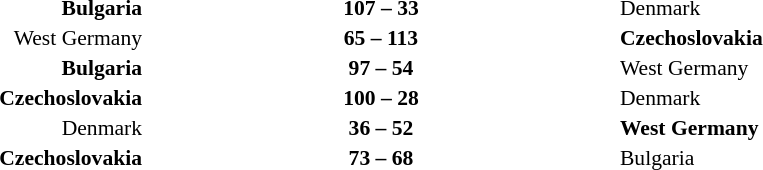<table width=75% cellspacing=1>
<tr>
<th width=25%></th>
<th width=25%></th>
<th width=25%></th>
</tr>
<tr style=font-size:90%>
<td align=right><strong>Bulgaria</strong></td>
<td align=center><strong>107 – 33</strong></td>
<td>Denmark</td>
</tr>
<tr style=font-size:90%>
<td align=right>West Germany</td>
<td align=center><strong>65 – 113</strong></td>
<td><strong>Czechoslovakia</strong></td>
</tr>
<tr style=font-size:90%>
<td align=right><strong>Bulgaria</strong></td>
<td align=center><strong>97 – 54</strong></td>
<td>West Germany</td>
</tr>
<tr style=font-size:90%>
<td align=right><strong>Czechoslovakia</strong></td>
<td align=center><strong>100 – 28</strong></td>
<td>Denmark</td>
</tr>
<tr style=font-size:90%>
<td align=right>Denmark</td>
<td align=center><strong>36 – 52</strong></td>
<td><strong>West Germany</strong></td>
</tr>
<tr style=font-size:90%>
<td align=right><strong>Czechoslovakia</strong></td>
<td align=center><strong>73 – 68</strong></td>
<td>Bulgaria</td>
</tr>
</table>
